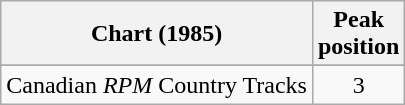<table class="wikitable sortable">
<tr>
<th align="left">Chart (1985)</th>
<th align="center">Peak<br>position</th>
</tr>
<tr>
</tr>
<tr>
<td align="left">Canadian <em>RPM</em> Country Tracks</td>
<td align="center">3</td>
</tr>
</table>
